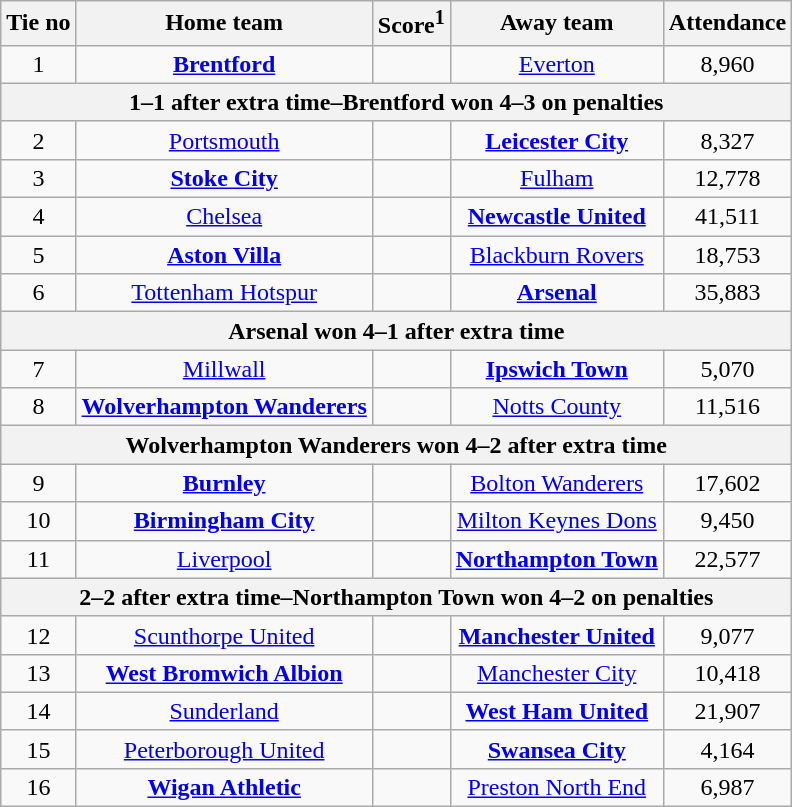<table class="wikitable" style="text-align: center">
<tr>
<th>Tie no</th>
<th>Home team</th>
<th>Score<sup>1</sup></th>
<th>Away team</th>
<th>Attendance</th>
</tr>
<tr>
<td>1</td>
<td><strong><a href='#'>Brentford</a></strong></td>
<td></td>
<td><a href='#'>Everton</a></td>
<td>8,960</td>
</tr>
<tr>
<th colspan="5">1–1 after extra time–Brentford won 4–3 on penalties</th>
</tr>
<tr>
<td>2</td>
<td><a href='#'>Portsmouth</a></td>
<td></td>
<td><strong><a href='#'>Leicester City</a></strong></td>
<td>8,327</td>
</tr>
<tr>
<td>3</td>
<td><strong><a href='#'>Stoke City</a></strong></td>
<td></td>
<td><a href='#'>Fulham</a></td>
<td>12,778</td>
</tr>
<tr>
<td>4</td>
<td><a href='#'>Chelsea</a></td>
<td></td>
<td><strong><a href='#'>Newcastle United</a></strong></td>
<td>41,511</td>
</tr>
<tr>
<td>5</td>
<td><strong><a href='#'>Aston Villa</a></strong></td>
<td></td>
<td><a href='#'>Blackburn Rovers</a></td>
<td>18,753</td>
</tr>
<tr>
<td>6</td>
<td><a href='#'>Tottenham Hotspur</a></td>
<td></td>
<td><strong><a href='#'>Arsenal</a></strong></td>
<td>35,883</td>
</tr>
<tr>
<th colspan="5">Arsenal won 4–1 after extra time</th>
</tr>
<tr>
<td>7</td>
<td><a href='#'>Millwall</a></td>
<td></td>
<td><strong><a href='#'>Ipswich Town</a></strong></td>
<td>5,070</td>
</tr>
<tr>
<td>8</td>
<td><strong><a href='#'>Wolverhampton Wanderers</a></strong></td>
<td></td>
<td><a href='#'>Notts County</a></td>
<td>11,516</td>
</tr>
<tr>
<th colspan="5">Wolverhampton Wanderers won 4–2 after extra time</th>
</tr>
<tr>
<td>9</td>
<td><strong><a href='#'>Burnley</a></strong></td>
<td></td>
<td><a href='#'>Bolton Wanderers</a></td>
<td>17,602</td>
</tr>
<tr>
<td>10</td>
<td><strong><a href='#'>Birmingham City</a></strong></td>
<td></td>
<td><a href='#'>Milton Keynes Dons</a></td>
<td>9,450</td>
</tr>
<tr>
<td>11</td>
<td><a href='#'>Liverpool</a></td>
<td></td>
<td><strong><a href='#'>Northampton Town</a></strong></td>
<td>22,577</td>
</tr>
<tr>
<th colspan="5">2–2 after extra time–Northampton Town won 4–2 on penalties</th>
</tr>
<tr>
<td>12</td>
<td><a href='#'>Scunthorpe United</a></td>
<td></td>
<td><strong><a href='#'>Manchester United</a></strong></td>
<td>9,077</td>
</tr>
<tr>
<td>13</td>
<td><strong><a href='#'>West Bromwich Albion</a></strong></td>
<td></td>
<td><a href='#'>Manchester City</a></td>
<td>10,418</td>
</tr>
<tr>
<td>14</td>
<td><a href='#'>Sunderland</a></td>
<td></td>
<td><strong><a href='#'>West Ham United</a></strong></td>
<td>21,907</td>
</tr>
<tr>
<td>15</td>
<td><a href='#'>Peterborough United</a></td>
<td></td>
<td><strong><a href='#'>Swansea City</a></strong></td>
<td>4,164</td>
</tr>
<tr>
<td>16</td>
<td><strong><a href='#'>Wigan Athletic</a></strong></td>
<td></td>
<td><a href='#'>Preston North End</a></td>
<td>6,987</td>
</tr>
</table>
